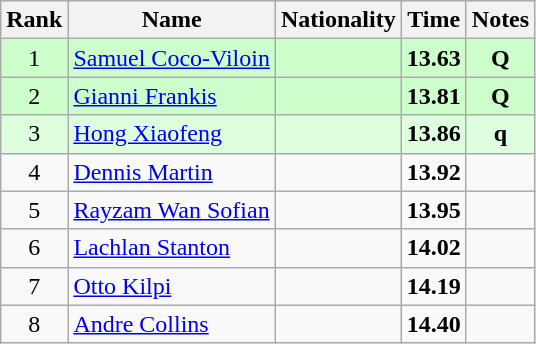<table class="wikitable sortable" style="text-align:center">
<tr>
<th>Rank</th>
<th>Name</th>
<th>Nationality</th>
<th>Time</th>
<th>Notes</th>
</tr>
<tr bgcolor=ccffcc>
<td>1</td>
<td align=left><a href='#'>Samuel Coco-Viloin</a></td>
<td align=left></td>
<td><strong>13.63</strong></td>
<td><strong>Q</strong></td>
</tr>
<tr bgcolor=ccffcc>
<td>2</td>
<td align=left><a href='#'>Gianni Frankis</a></td>
<td align=left></td>
<td><strong>13.81</strong></td>
<td><strong>Q</strong></td>
</tr>
<tr bgcolor=ddffdd>
<td>3</td>
<td align=left><a href='#'>Hong Xiaofeng</a></td>
<td align=left></td>
<td><strong>13.86</strong></td>
<td><strong>q</strong></td>
</tr>
<tr>
<td>4</td>
<td align=left><a href='#'>Dennis Martin</a></td>
<td align=left></td>
<td><strong>13.92</strong></td>
<td></td>
</tr>
<tr>
<td>5</td>
<td align=left><a href='#'>Rayzam Wan Sofian</a></td>
<td align=left></td>
<td><strong>13.95</strong></td>
<td></td>
</tr>
<tr>
<td>6</td>
<td align=left><a href='#'>Lachlan Stanton</a></td>
<td align=left></td>
<td><strong>14.02</strong></td>
<td></td>
</tr>
<tr>
<td>7</td>
<td align=left><a href='#'>Otto Kilpi</a></td>
<td align=left></td>
<td><strong>14.19</strong></td>
<td></td>
</tr>
<tr>
<td>8</td>
<td align=left><a href='#'>Andre Collins</a></td>
<td align=left></td>
<td><strong>14.40</strong></td>
<td></td>
</tr>
</table>
